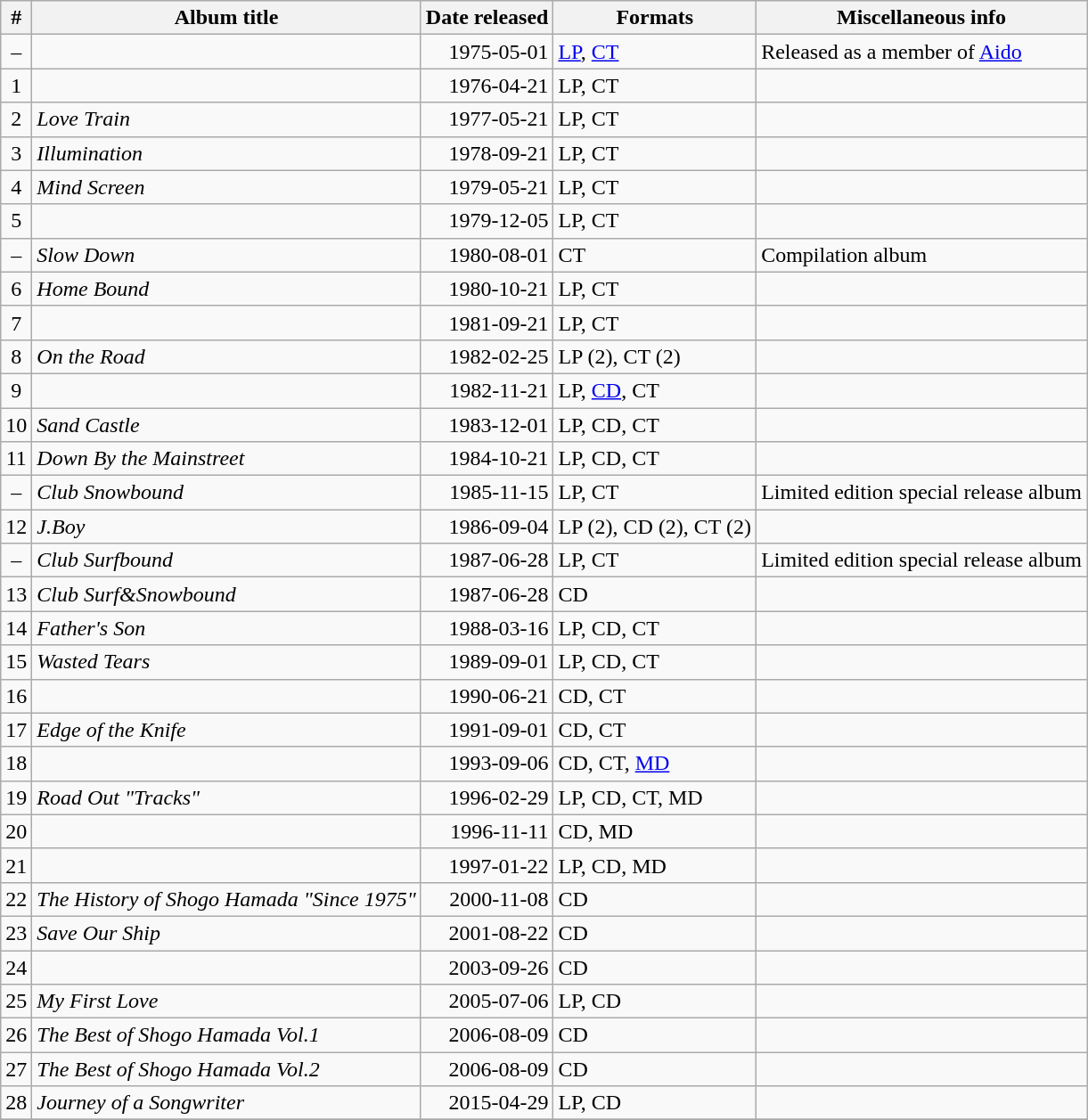<table class="wikitable">
<tr>
<th>#</th>
<th>Album title</th>
<th>Date released</th>
<th>Formats</th>
<th>Miscellaneous info</th>
</tr>
<tr>
<td align="center">–</td>
<td></td>
<td align="right">1975-05-01</td>
<td><a href='#'>LP</a>, <a href='#'>CT</a></td>
<td>Released as a member of <a href='#'>Aido</a></td>
</tr>
<tr>
<td align="center">1</td>
<td></td>
<td align="right">1976-04-21</td>
<td>LP, CT</td>
<td></td>
</tr>
<tr>
<td align="center">2</td>
<td><em>Love Train</em></td>
<td align="right">1977-05-21</td>
<td>LP, CT</td>
<td></td>
</tr>
<tr>
<td align="center">3</td>
<td><em>Illumination</em></td>
<td align="right">1978-09-21</td>
<td>LP, CT</td>
<td></td>
</tr>
<tr>
<td align="center">4</td>
<td><em>Mind Screen</em></td>
<td align="right">1979-05-21</td>
<td>LP, CT</td>
<td></td>
</tr>
<tr>
<td align="center">5</td>
<td></td>
<td align="right">1979-12-05</td>
<td>LP, CT</td>
<td></td>
</tr>
<tr>
<td align="center">–</td>
<td><em>Slow Down</em></td>
<td align="right">1980-08-01</td>
<td>CT</td>
<td>Compilation album</td>
</tr>
<tr>
<td align="center">6</td>
<td><em>Home Bound</em></td>
<td align="right">1980-10-21</td>
<td>LP, CT</td>
<td></td>
</tr>
<tr>
<td align="center">7</td>
<td></td>
<td align="right">1981-09-21</td>
<td>LP, CT</td>
<td></td>
</tr>
<tr>
<td align="center">8</td>
<td><em>On the Road</em></td>
<td align="right">1982-02-25</td>
<td>LP (2), CT (2)</td>
<td></td>
</tr>
<tr>
<td align="center">9</td>
<td></td>
<td align="right">1982-11-21</td>
<td>LP, <a href='#'>CD</a>, CT</td>
<td></td>
</tr>
<tr>
<td align="center">10</td>
<td><em>Sand Castle</em></td>
<td align="right">1983-12-01</td>
<td>LP, CD, CT</td>
<td></td>
</tr>
<tr>
<td align="center">11</td>
<td><em>Down By the Mainstreet</em></td>
<td align="right">1984-10-21</td>
<td>LP, CD, CT</td>
<td></td>
</tr>
<tr>
<td align="center">–</td>
<td><em>Club Snowbound</em></td>
<td align="right">1985-11-15</td>
<td>LP, CT</td>
<td>Limited edition special release album</td>
</tr>
<tr>
<td align="center">12</td>
<td><em>J.Boy</em></td>
<td align="right">1986-09-04</td>
<td>LP (2), CD (2), CT (2)</td>
<td></td>
</tr>
<tr>
<td align="center">–</td>
<td><em>Club Surfbound</em></td>
<td align="right">1987-06-28</td>
<td>LP, CT</td>
<td>Limited edition special release album</td>
</tr>
<tr>
<td align="center">13</td>
<td><em>Club Surf&Snowbound</em></td>
<td align="right">1987-06-28</td>
<td>CD</td>
<td></td>
</tr>
<tr>
<td align="center">14</td>
<td><em>Father's Son</em></td>
<td align="right">1988-03-16</td>
<td>LP, CD, CT</td>
<td></td>
</tr>
<tr>
<td align="center">15</td>
<td><em>Wasted Tears</em></td>
<td align="right">1989-09-01</td>
<td>LP, CD, CT</td>
<td></td>
</tr>
<tr>
<td align="center">16</td>
<td></td>
<td align="right">1990-06-21</td>
<td>CD, CT</td>
<td></td>
</tr>
<tr>
<td align="center">17</td>
<td><em>Edge of the Knife</em></td>
<td align="right">1991-09-01</td>
<td>CD, CT</td>
<td></td>
</tr>
<tr>
<td align="center">18</td>
<td></td>
<td align="right">1993-09-06</td>
<td>CD, CT, <a href='#'>MD</a></td>
<td></td>
</tr>
<tr>
<td align="center">19</td>
<td><em>Road Out "Tracks"</em></td>
<td align="right">1996-02-29</td>
<td>LP, CD, CT, MD</td>
<td></td>
</tr>
<tr>
<td align="center">20</td>
<td></td>
<td align="right">1996-11-11</td>
<td>CD, MD</td>
<td></td>
</tr>
<tr>
<td align="center">21</td>
<td></td>
<td align="right">1997-01-22</td>
<td>LP, CD, MD</td>
<td></td>
</tr>
<tr>
<td align="center">22</td>
<td><em>The History of Shogo Hamada "Since 1975"</em></td>
<td align="right">2000-11-08</td>
<td>CD</td>
<td></td>
</tr>
<tr>
<td align="center">23</td>
<td><em>Save Our Ship</em></td>
<td align="right">2001-08-22</td>
<td>CD</td>
<td></td>
</tr>
<tr>
<td align="center">24</td>
<td></td>
<td align="right">2003-09-26</td>
<td>CD</td>
<td></td>
</tr>
<tr>
<td align="center">25</td>
<td><em>My First Love</em></td>
<td align="right">2005-07-06</td>
<td>LP, CD</td>
<td></td>
</tr>
<tr>
<td align="center">26</td>
<td><em>The Best of Shogo Hamada Vol.1</em></td>
<td align="right">2006-08-09</td>
<td>CD</td>
<td></td>
</tr>
<tr>
<td align="center">27</td>
<td><em>The Best of Shogo Hamada Vol.2</em></td>
<td align="right">2006-08-09</td>
<td>CD</td>
<td></td>
</tr>
<tr>
<td align="center">28</td>
<td><em>Journey of a Songwriter</em></td>
<td align="right">2015-04-29</td>
<td>LP, CD</td>
<td></td>
</tr>
<tr>
</tr>
</table>
